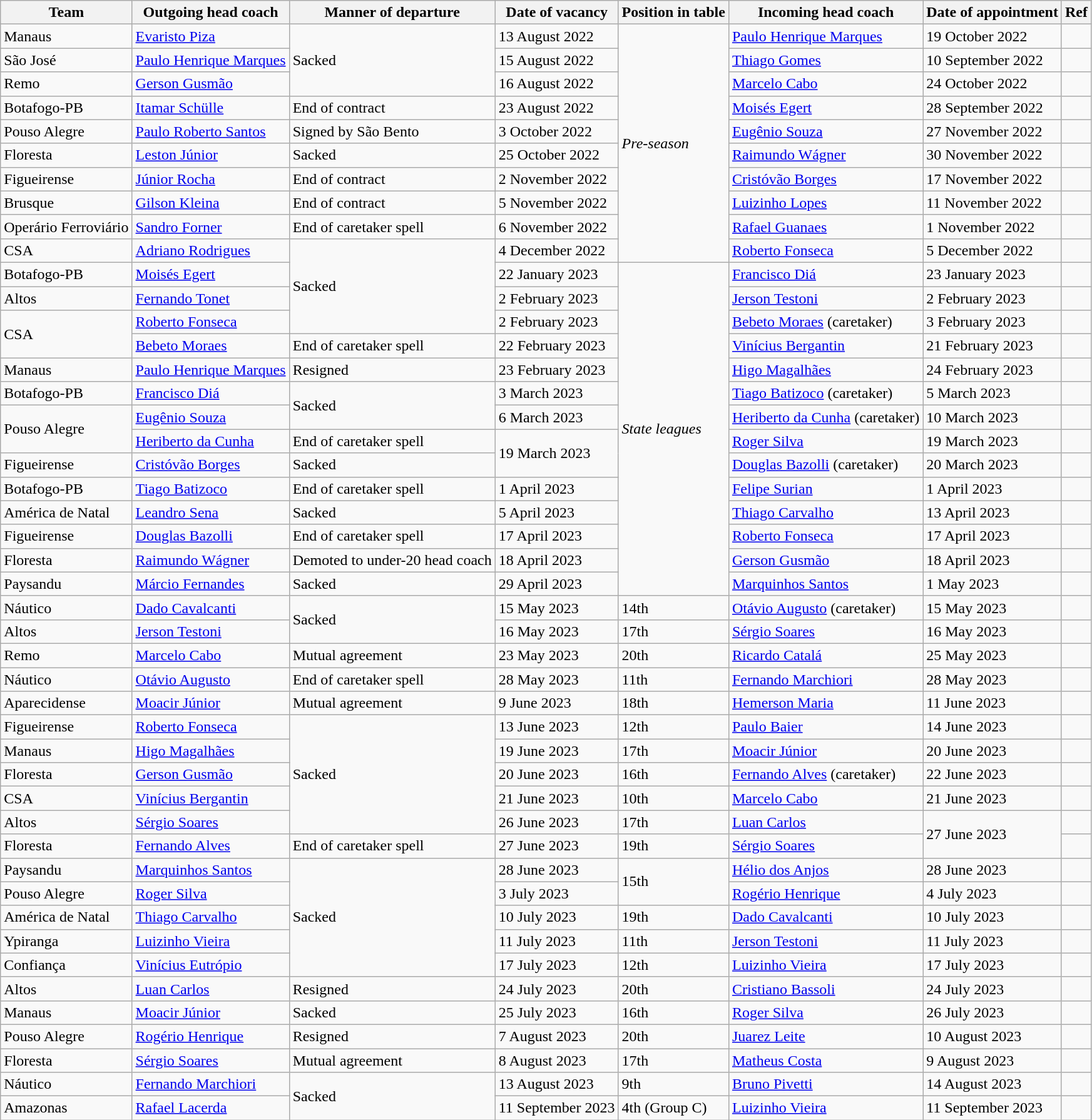<table class="wikitable sortable">
<tr>
<th>Team</th>
<th>Outgoing head coach</th>
<th>Manner of departure</th>
<th>Date of vacancy</th>
<th>Position in table</th>
<th>Incoming head coach</th>
<th>Date of appointment</th>
<th>Ref</th>
</tr>
<tr>
<td>Manaus</td>
<td> <a href='#'>Evaristo Piza</a></td>
<td rowspan=3>Sacked</td>
<td>13 August 2022</td>
<td rowspan=10><em>Pre-season</em></td>
<td> <a href='#'>Paulo Henrique Marques</a></td>
<td>19 October 2022</td>
<td></td>
</tr>
<tr>
<td>São José</td>
<td> <a href='#'>Paulo Henrique Marques</a></td>
<td>15 August 2022</td>
<td> <a href='#'>Thiago Gomes</a></td>
<td>10 September 2022</td>
<td></td>
</tr>
<tr>
<td>Remo</td>
<td> <a href='#'>Gerson Gusmão</a></td>
<td>16 August 2022</td>
<td> <a href='#'>Marcelo Cabo</a></td>
<td>24 October 2022</td>
<td></td>
</tr>
<tr>
<td>Botafogo-PB</td>
<td> <a href='#'>Itamar Schülle</a></td>
<td>End of contract</td>
<td>23 August 2022</td>
<td> <a href='#'>Moisés Egert</a></td>
<td>28 September 2022</td>
<td></td>
</tr>
<tr>
<td>Pouso Alegre</td>
<td> <a href='#'>Paulo Roberto Santos</a></td>
<td>Signed by São Bento</td>
<td>3 October 2022</td>
<td> <a href='#'>Eugênio Souza</a></td>
<td>27 November 2022</td>
<td></td>
</tr>
<tr>
<td>Floresta</td>
<td> <a href='#'>Leston Júnior</a></td>
<td>Sacked</td>
<td>25 October 2022</td>
<td> <a href='#'>Raimundo Wágner</a></td>
<td>30 November 2022</td>
<td></td>
</tr>
<tr>
<td>Figueirense</td>
<td> <a href='#'>Júnior Rocha</a></td>
<td>End of contract</td>
<td>2 November 2022</td>
<td> <a href='#'>Cristóvão Borges</a></td>
<td>17 November 2022</td>
<td></td>
</tr>
<tr>
<td>Brusque</td>
<td> <a href='#'>Gilson Kleina</a></td>
<td>End of contract</td>
<td>5 November 2022</td>
<td> <a href='#'>Luizinho Lopes</a></td>
<td>11 November 2022</td>
<td></td>
</tr>
<tr>
<td>Operário Ferroviário</td>
<td> <a href='#'>Sandro Forner</a></td>
<td>End of caretaker spell</td>
<td>6 November 2022</td>
<td> <a href='#'>Rafael Guanaes</a></td>
<td>1 November 2022</td>
<td></td>
</tr>
<tr>
<td>CSA</td>
<td> <a href='#'>Adriano Rodrigues</a></td>
<td rowspan=4>Sacked</td>
<td>4 December 2022</td>
<td> <a href='#'>Roberto Fonseca</a></td>
<td>5 December 2022</td>
<td></td>
</tr>
<tr>
<td>Botafogo-PB</td>
<td> <a href='#'>Moisés Egert</a></td>
<td>22 January 2023</td>
<td rowspan=14><em>State leagues</em></td>
<td> <a href='#'>Francisco Diá</a></td>
<td>23 January 2023</td>
<td></td>
</tr>
<tr>
<td>Altos</td>
<td> <a href='#'>Fernando Tonet</a></td>
<td>2 February 2023</td>
<td> <a href='#'>Jerson Testoni</a></td>
<td>2 February 2023</td>
<td></td>
</tr>
<tr>
<td rowspan=2>CSA</td>
<td> <a href='#'>Roberto Fonseca</a></td>
<td>2 February 2023</td>
<td> <a href='#'>Bebeto Moraes</a> (caretaker)</td>
<td>3 February 2023</td>
<td></td>
</tr>
<tr>
<td> <a href='#'>Bebeto Moraes</a></td>
<td>End of caretaker spell</td>
<td>22 February 2023</td>
<td> <a href='#'>Vinícius Bergantin</a></td>
<td>21 February 2023</td>
<td></td>
</tr>
<tr>
<td>Manaus</td>
<td> <a href='#'>Paulo Henrique Marques</a></td>
<td>Resigned</td>
<td>23 February 2023</td>
<td> <a href='#'>Higo Magalhães</a></td>
<td>24 February 2023</td>
<td></td>
</tr>
<tr>
<td>Botafogo-PB</td>
<td> <a href='#'>Francisco Diá</a></td>
<td rowspan=2>Sacked</td>
<td>3 March 2023</td>
<td> <a href='#'>Tiago Batizoco</a> (caretaker)</td>
<td>5 March 2023</td>
<td></td>
</tr>
<tr>
<td rowspan=2>Pouso Alegre</td>
<td> <a href='#'>Eugênio Souza</a></td>
<td>6 March 2023</td>
<td> <a href='#'>Heriberto da Cunha</a> (caretaker)</td>
<td>10 March 2023</td>
<td></td>
</tr>
<tr>
<td> <a href='#'>Heriberto da Cunha</a></td>
<td>End of caretaker spell</td>
<td rowspan=2>19 March 2023</td>
<td> <a href='#'>Roger Silva</a></td>
<td>19 March 2023</td>
<td></td>
</tr>
<tr>
<td>Figueirense</td>
<td> <a href='#'>Cristóvão Borges</a></td>
<td>Sacked</td>
<td> <a href='#'>Douglas Bazolli</a> (caretaker)</td>
<td>20 March 2023</td>
<td></td>
</tr>
<tr>
<td>Botafogo-PB</td>
<td> <a href='#'>Tiago Batizoco</a></td>
<td>End of caretaker spell</td>
<td>1 April 2023</td>
<td> <a href='#'>Felipe Surian</a></td>
<td>1 April 2023</td>
<td></td>
</tr>
<tr>
<td>América de Natal</td>
<td> <a href='#'>Leandro Sena</a></td>
<td>Sacked</td>
<td>5 April 2023</td>
<td> <a href='#'>Thiago Carvalho</a></td>
<td>13 April 2023</td>
<td></td>
</tr>
<tr>
<td>Figueirense</td>
<td> <a href='#'>Douglas Bazolli</a></td>
<td>End of caretaker spell</td>
<td>17 April 2023</td>
<td> <a href='#'>Roberto Fonseca</a></td>
<td>17 April 2023</td>
<td></td>
</tr>
<tr>
<td>Floresta</td>
<td> <a href='#'>Raimundo Wágner</a></td>
<td>Demoted to under-20 head coach</td>
<td>18 April 2023</td>
<td> <a href='#'>Gerson Gusmão</a></td>
<td>18 April 2023</td>
<td></td>
</tr>
<tr>
<td>Paysandu</td>
<td> <a href='#'>Márcio Fernandes</a></td>
<td>Sacked</td>
<td>29 April 2023</td>
<td> <a href='#'>Marquinhos Santos</a></td>
<td>1 May 2023</td>
<td></td>
</tr>
<tr>
<td>Náutico</td>
<td> <a href='#'>Dado Cavalcanti</a></td>
<td rowspan=2>Sacked</td>
<td>15 May 2023</td>
<td>14th</td>
<td> <a href='#'>Otávio Augusto</a> (caretaker)</td>
<td>15 May 2023</td>
<td></td>
</tr>
<tr>
<td>Altos</td>
<td> <a href='#'>Jerson Testoni</a></td>
<td>16 May 2023</td>
<td>17th</td>
<td> <a href='#'>Sérgio Soares</a></td>
<td>16 May 2023</td>
<td></td>
</tr>
<tr>
<td>Remo</td>
<td> <a href='#'>Marcelo Cabo</a></td>
<td>Mutual agreement</td>
<td>23 May 2023</td>
<td>20th</td>
<td> <a href='#'>Ricardo Catalá</a></td>
<td>25 May 2023</td>
<td></td>
</tr>
<tr>
<td>Náutico</td>
<td> <a href='#'>Otávio Augusto</a></td>
<td>End of caretaker spell</td>
<td>28 May 2023</td>
<td>11th</td>
<td> <a href='#'>Fernando Marchiori</a></td>
<td>28 May 2023</td>
<td></td>
</tr>
<tr>
<td>Aparecidense</td>
<td> <a href='#'>Moacir Júnior</a></td>
<td>Mutual agreement</td>
<td>9 June 2023</td>
<td>18th</td>
<td> <a href='#'>Hemerson Maria</a></td>
<td>11 June 2023</td>
<td></td>
</tr>
<tr>
<td>Figueirense</td>
<td> <a href='#'>Roberto Fonseca</a></td>
<td rowspan=5>Sacked</td>
<td>13 June 2023</td>
<td>12th</td>
<td> <a href='#'>Paulo Baier</a></td>
<td>14 June 2023</td>
<td></td>
</tr>
<tr>
<td>Manaus</td>
<td> <a href='#'>Higo Magalhães</a></td>
<td>19 June 2023</td>
<td>17th</td>
<td> <a href='#'>Moacir Júnior</a></td>
<td>20 June 2023</td>
<td></td>
</tr>
<tr>
<td>Floresta</td>
<td> <a href='#'>Gerson Gusmão</a></td>
<td>20 June 2023</td>
<td>16th</td>
<td> <a href='#'>Fernando Alves</a> (caretaker)</td>
<td>22 June 2023</td>
<td></td>
</tr>
<tr>
<td>CSA</td>
<td> <a href='#'>Vinícius Bergantin</a></td>
<td>21 June 2023</td>
<td>10th</td>
<td> <a href='#'>Marcelo Cabo</a></td>
<td>21 June 2023</td>
<td></td>
</tr>
<tr>
<td>Altos</td>
<td> <a href='#'>Sérgio Soares</a></td>
<td>26 June 2023</td>
<td>17th</td>
<td> <a href='#'>Luan Carlos</a></td>
<td rowspan=2>27 June 2023</td>
<td></td>
</tr>
<tr>
<td>Floresta</td>
<td> <a href='#'>Fernando Alves</a></td>
<td>End of caretaker spell</td>
<td>27 June 2023</td>
<td>19th</td>
<td> <a href='#'>Sérgio Soares</a></td>
<td></td>
</tr>
<tr>
<td>Paysandu</td>
<td> <a href='#'>Marquinhos Santos</a></td>
<td rowspan=5>Sacked</td>
<td>28 June 2023</td>
<td rowspan=2>15th</td>
<td> <a href='#'>Hélio dos Anjos</a></td>
<td>28 June 2023</td>
<td></td>
</tr>
<tr>
<td>Pouso Alegre</td>
<td> <a href='#'>Roger Silva</a></td>
<td>3 July 2023</td>
<td> <a href='#'>Rogério Henrique</a></td>
<td>4 July 2023</td>
<td></td>
</tr>
<tr>
<td>América de Natal</td>
<td> <a href='#'>Thiago Carvalho</a></td>
<td>10 July 2023</td>
<td>19th</td>
<td> <a href='#'>Dado Cavalcanti</a></td>
<td>10 July 2023</td>
<td></td>
</tr>
<tr>
<td>Ypiranga</td>
<td> <a href='#'>Luizinho Vieira</a></td>
<td>11 July 2023</td>
<td>11th</td>
<td> <a href='#'>Jerson Testoni</a></td>
<td>11 July 2023</td>
<td></td>
</tr>
<tr>
<td>Confiança</td>
<td> <a href='#'>Vinícius Eutrópio</a></td>
<td>17 July 2023</td>
<td>12th</td>
<td> <a href='#'>Luizinho Vieira</a></td>
<td>17 July 2023</td>
<td></td>
</tr>
<tr>
<td>Altos</td>
<td> <a href='#'>Luan Carlos</a></td>
<td>Resigned</td>
<td>24 July 2023</td>
<td>20th</td>
<td> <a href='#'>Cristiano Bassoli</a></td>
<td>24 July 2023</td>
<td></td>
</tr>
<tr>
<td>Manaus</td>
<td> <a href='#'>Moacir Júnior</a></td>
<td>Sacked</td>
<td>25 July 2023</td>
<td>16th</td>
<td> <a href='#'>Roger Silva</a></td>
<td>26 July 2023</td>
<td></td>
</tr>
<tr>
<td>Pouso Alegre</td>
<td> <a href='#'>Rogério Henrique</a></td>
<td>Resigned</td>
<td>7 August 2023</td>
<td>20th</td>
<td> <a href='#'>Juarez Leite</a></td>
<td>10 August 2023</td>
<td></td>
</tr>
<tr>
<td>Floresta</td>
<td> <a href='#'>Sérgio Soares</a></td>
<td>Mutual agreement</td>
<td>8 August 2023</td>
<td>17th</td>
<td> <a href='#'>Matheus Costa</a></td>
<td>9 August 2023</td>
<td></td>
</tr>
<tr>
<td>Náutico</td>
<td> <a href='#'>Fernando Marchiori</a></td>
<td rowspan=2>Sacked</td>
<td>13 August 2023</td>
<td>9th</td>
<td> <a href='#'>Bruno Pivetti</a></td>
<td>14 August 2023</td>
<td></td>
</tr>
<tr>
<td>Amazonas</td>
<td> <a href='#'>Rafael Lacerda</a></td>
<td>11 September 2023</td>
<td>4th (Group C)</td>
<td> <a href='#'>Luizinho Vieira</a></td>
<td>11 September 2023</td>
<td></td>
</tr>
</table>
